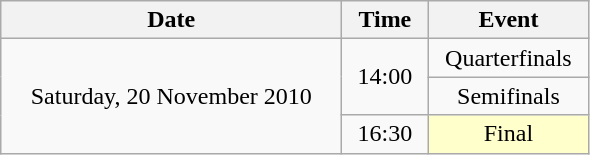<table class = "wikitable" style="text-align:center;">
<tr>
<th width=220>Date</th>
<th width=50>Time</th>
<th width=100>Event</th>
</tr>
<tr>
<td rowspan=3>Saturday, 20 November 2010</td>
<td rowspan=2>14:00</td>
<td>Quarterfinals</td>
</tr>
<tr>
<td>Semifinals</td>
</tr>
<tr>
<td>16:30</td>
<td bgcolor=ffffcc>Final</td>
</tr>
</table>
